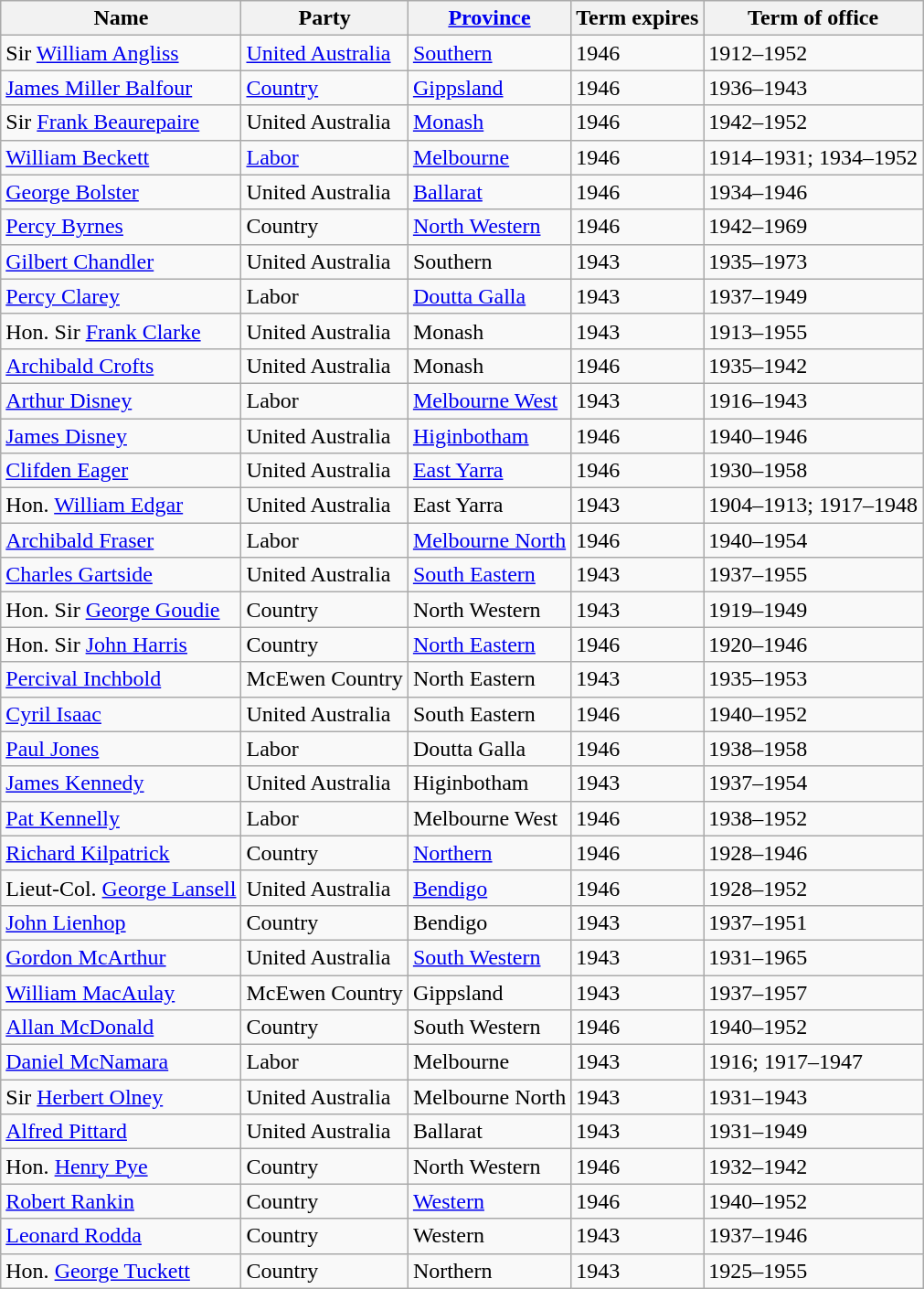<table class="wikitable sortable">
<tr>
<th>Name</th>
<th>Party</th>
<th><a href='#'>Province</a></th>
<th>Term expires</th>
<th>Term of office</th>
</tr>
<tr>
<td>Sir <a href='#'>William Angliss</a></td>
<td><a href='#'>United Australia</a></td>
<td><a href='#'>Southern</a></td>
<td>1946</td>
<td>1912–1952</td>
</tr>
<tr>
<td><a href='#'>James Miller Balfour</a></td>
<td><a href='#'>Country</a></td>
<td><a href='#'>Gippsland</a></td>
<td>1946</td>
<td>1936–1943</td>
</tr>
<tr>
<td>Sir <a href='#'>Frank Beaurepaire</a></td>
<td>United Australia</td>
<td><a href='#'>Monash</a></td>
<td>1946</td>
<td>1942–1952</td>
</tr>
<tr>
<td><a href='#'>William Beckett</a></td>
<td><a href='#'>Labor</a></td>
<td><a href='#'>Melbourne</a></td>
<td>1946</td>
<td>1914–1931; 1934–1952</td>
</tr>
<tr>
<td><a href='#'>George Bolster</a></td>
<td>United Australia</td>
<td><a href='#'>Ballarat</a></td>
<td>1946</td>
<td>1934–1946</td>
</tr>
<tr>
<td><a href='#'>Percy Byrnes</a></td>
<td>Country</td>
<td><a href='#'>North Western</a></td>
<td>1946</td>
<td>1942–1969</td>
</tr>
<tr>
<td><a href='#'>Gilbert Chandler</a></td>
<td>United Australia</td>
<td>Southern</td>
<td>1943</td>
<td>1935–1973</td>
</tr>
<tr>
<td><a href='#'>Percy Clarey</a></td>
<td>Labor</td>
<td><a href='#'>Doutta Galla</a></td>
<td>1943</td>
<td>1937–1949</td>
</tr>
<tr>
<td>Hon. Sir <a href='#'>Frank Clarke</a></td>
<td>United Australia</td>
<td>Monash</td>
<td>1943</td>
<td>1913–1955</td>
</tr>
<tr>
<td><a href='#'>Archibald Crofts</a></td>
<td>United Australia</td>
<td>Monash</td>
<td>1946</td>
<td>1935–1942</td>
</tr>
<tr>
<td><a href='#'>Arthur Disney</a></td>
<td>Labor</td>
<td><a href='#'>Melbourne West</a></td>
<td>1943</td>
<td>1916–1943</td>
</tr>
<tr>
<td><a href='#'>James Disney</a></td>
<td>United Australia</td>
<td><a href='#'>Higinbotham</a></td>
<td>1946</td>
<td>1940–1946</td>
</tr>
<tr>
<td><a href='#'>Clifden Eager</a></td>
<td>United Australia</td>
<td><a href='#'>East Yarra</a></td>
<td>1946</td>
<td>1930–1958</td>
</tr>
<tr>
<td>Hon. <a href='#'>William Edgar</a></td>
<td>United Australia</td>
<td>East Yarra</td>
<td>1943</td>
<td>1904–1913; 1917–1948</td>
</tr>
<tr>
<td><a href='#'>Archibald Fraser</a></td>
<td>Labor</td>
<td><a href='#'>Melbourne North</a></td>
<td>1946</td>
<td>1940–1954</td>
</tr>
<tr>
<td><a href='#'>Charles Gartside</a></td>
<td>United Australia</td>
<td><a href='#'>South Eastern</a></td>
<td>1943</td>
<td>1937–1955</td>
</tr>
<tr>
<td>Hon. Sir <a href='#'>George Goudie</a></td>
<td>Country</td>
<td>North Western</td>
<td>1943</td>
<td>1919–1949</td>
</tr>
<tr>
<td>Hon. Sir <a href='#'>John Harris</a></td>
<td>Country</td>
<td><a href='#'>North Eastern</a></td>
<td>1946</td>
<td>1920–1946</td>
</tr>
<tr>
<td><a href='#'>Percival Inchbold</a></td>
<td>McEwen Country</td>
<td>North Eastern</td>
<td>1943</td>
<td>1935–1953</td>
</tr>
<tr>
<td><a href='#'>Cyril Isaac</a></td>
<td>United Australia</td>
<td>South Eastern</td>
<td>1946</td>
<td>1940–1952</td>
</tr>
<tr>
<td><a href='#'>Paul Jones</a></td>
<td>Labor</td>
<td>Doutta Galla</td>
<td>1946</td>
<td>1938–1958</td>
</tr>
<tr>
<td><a href='#'>James Kennedy</a></td>
<td>United Australia</td>
<td>Higinbotham</td>
<td>1943</td>
<td>1937–1954</td>
</tr>
<tr>
<td><a href='#'>Pat Kennelly</a></td>
<td>Labor</td>
<td>Melbourne West</td>
<td>1946</td>
<td>1938–1952</td>
</tr>
<tr>
<td><a href='#'>Richard Kilpatrick</a></td>
<td>Country</td>
<td><a href='#'>Northern</a></td>
<td>1946</td>
<td>1928–1946</td>
</tr>
<tr>
<td>Lieut-Col. <a href='#'>George Lansell</a></td>
<td>United Australia</td>
<td><a href='#'>Bendigo</a></td>
<td>1946</td>
<td>1928–1952</td>
</tr>
<tr>
<td><a href='#'>John Lienhop</a></td>
<td>Country</td>
<td>Bendigo</td>
<td>1943</td>
<td>1937–1951</td>
</tr>
<tr>
<td><a href='#'>Gordon McArthur</a></td>
<td>United Australia</td>
<td><a href='#'>South Western</a></td>
<td>1943</td>
<td>1931–1965</td>
</tr>
<tr>
<td><a href='#'>William MacAulay</a></td>
<td>McEwen Country</td>
<td>Gippsland</td>
<td>1943</td>
<td>1937–1957</td>
</tr>
<tr>
<td><a href='#'>Allan McDonald</a></td>
<td>Country</td>
<td>South Western</td>
<td>1946</td>
<td>1940–1952</td>
</tr>
<tr>
<td><a href='#'>Daniel McNamara</a></td>
<td>Labor</td>
<td>Melbourne</td>
<td>1943</td>
<td>1916; 1917–1947</td>
</tr>
<tr>
<td>Sir <a href='#'>Herbert Olney</a></td>
<td>United Australia</td>
<td>Melbourne North</td>
<td>1943</td>
<td>1931–1943</td>
</tr>
<tr>
<td><a href='#'>Alfred Pittard</a></td>
<td>United Australia</td>
<td>Ballarat</td>
<td>1943</td>
<td>1931–1949</td>
</tr>
<tr>
<td>Hon. <a href='#'>Henry Pye</a></td>
<td>Country</td>
<td>North Western</td>
<td>1946</td>
<td>1932–1942</td>
</tr>
<tr>
<td><a href='#'>Robert Rankin</a></td>
<td>Country</td>
<td><a href='#'>Western</a></td>
<td>1946</td>
<td>1940–1952</td>
</tr>
<tr>
<td><a href='#'>Leonard Rodda</a></td>
<td>Country</td>
<td>Western</td>
<td>1943</td>
<td>1937–1946</td>
</tr>
<tr>
<td>Hon. <a href='#'>George Tuckett</a></td>
<td>Country</td>
<td>Northern</td>
<td>1943</td>
<td>1925–1955</td>
</tr>
</table>
